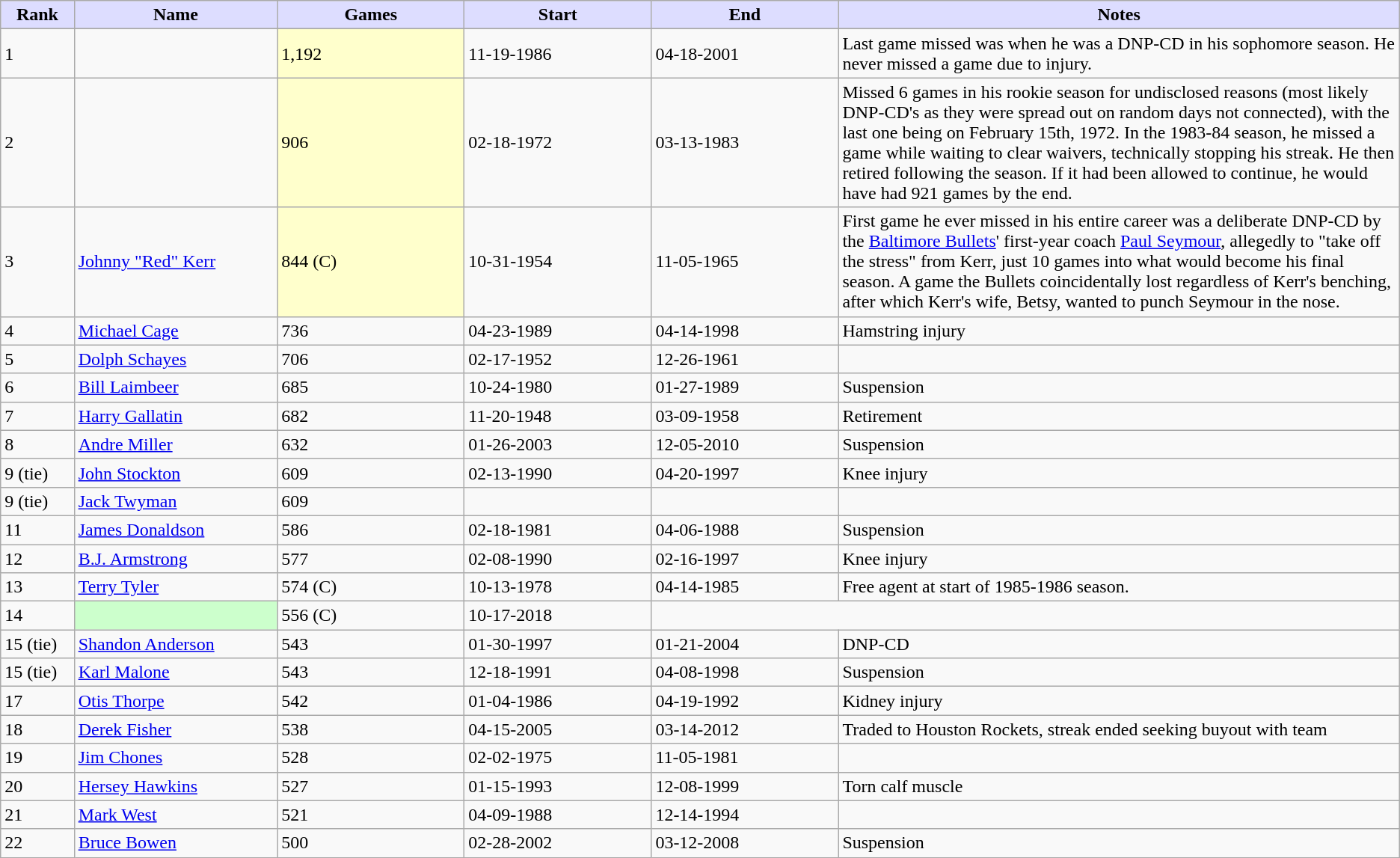<table class="wikitable">
<tr>
<th style="background:#ddf; width:1%;">Rank</th>
<th style="background:#ddf; width:5%;">Name</th>
<th style="background:#ddf; width:5%;">Games</th>
<th style="background:#ddf; width:5%;">Start</th>
<th style="background:#ddf; width:5%;">End</th>
<th style="background:#ddf; width:15%;">Notes</th>
</tr>
<tr>
</tr>
<tr>
<td>1</td>
<td></td>
<td style="background:#ffc;">1,192</td>
<td>11-19-1986</td>
<td>04-18-2001</td>
<td>Last game missed was when he was a DNP-CD in his sophomore season. He never missed a game due to injury.</td>
</tr>
<tr>
<td>2</td>
<td></td>
<td style="background:#ffc;">906</td>
<td>02-18-1972</td>
<td>03-13-1983</td>
<td>Missed 6 games in his rookie season for undisclosed reasons (most likely DNP-CD's as they were spread out on random days not connected), with the last one being on February 15th, 1972. In the 1983-84 season, he missed a game while waiting to clear waivers, technically stopping his streak. He then retired following the season. If it had been allowed to continue, he would have had 921 games by the end.</td>
</tr>
<tr>
<td>3</td>
<td><a href='#'>Johnny "Red" Kerr</a></td>
<td style="background:#ffc;">844 (C)</td>
<td>10-31-1954</td>
<td>11-05-1965</td>
<td>First game he ever missed in his entire career was a deliberate DNP-CD by the <a href='#'>Baltimore Bullets</a>' first-year coach <a href='#'>Paul Seymour</a>, allegedly to "take off the stress" from Kerr, just 10 games into what would become his final season. A game the Bullets coincidentally lost regardless of Kerr's benching, after which Kerr's wife, Betsy, wanted to punch Seymour in the nose. </td>
</tr>
<tr>
<td>4</td>
<td><a href='#'>Michael Cage</a></td>
<td>736</td>
<td>04-23-1989</td>
<td>04-14-1998</td>
<td>Hamstring injury </td>
</tr>
<tr>
<td>5</td>
<td><a href='#'>Dolph Schayes</a></td>
<td>706</td>
<td>02-17-1952</td>
<td>12-26-1961</td>
<td></td>
</tr>
<tr>
<td>6</td>
<td><a href='#'>Bill Laimbeer</a></td>
<td>685</td>
<td>10-24-1980</td>
<td>01-27-1989</td>
<td>Suspension </td>
</tr>
<tr>
<td>7</td>
<td><a href='#'>Harry Gallatin</a></td>
<td>682</td>
<td>11-20-1948</td>
<td>03-09-1958</td>
<td>Retirement</td>
</tr>
<tr>
<td>8</td>
<td><a href='#'>Andre Miller</a></td>
<td>632</td>
<td>01-26-2003</td>
<td>12-05-2010</td>
<td>Suspension </td>
</tr>
<tr>
<td>9 (tie)</td>
<td><a href='#'>John Stockton</a></td>
<td>609</td>
<td>02-13-1990</td>
<td>04-20-1997</td>
<td>Knee injury </td>
</tr>
<tr>
<td>9 (tie)</td>
<td><a href='#'>Jack Twyman</a></td>
<td>609</td>
<td></td>
<td></td>
<td></td>
</tr>
<tr>
<td>11</td>
<td><a href='#'>James Donaldson</a></td>
<td>586</td>
<td>02-18-1981</td>
<td>04-06-1988</td>
<td>Suspension  </td>
</tr>
<tr>
<td>12</td>
<td><a href='#'>B.J. Armstrong</a></td>
<td>577</td>
<td>02-08-1990</td>
<td>02-16-1997</td>
<td>Knee injury </td>
</tr>
<tr>
<td>13</td>
<td><a href='#'>Terry Tyler</a></td>
<td>574 (C)</td>
<td>10-13-1978</td>
<td>04-14-1985</td>
<td>Free agent at start of 1985-1986 season.</td>
</tr>
<tr>
<td>14</td>
<td style="background:#cfc;"></td>
<td>556 (C)</td>
<td>10-17-2018</td>
</tr>
<tr>
<td>15 (tie)</td>
<td><a href='#'>Shandon Anderson</a></td>
<td>543</td>
<td>01-30-1997</td>
<td>01-21-2004</td>
<td>DNP-CD </td>
</tr>
<tr>
<td>15 (tie)</td>
<td><a href='#'>Karl Malone</a></td>
<td>543</td>
<td>12-18-1991</td>
<td>04-08-1998</td>
<td>Suspension </td>
</tr>
<tr>
<td>17</td>
<td><a href='#'>Otis Thorpe</a></td>
<td>542</td>
<td>01-04-1986</td>
<td>04-19-1992</td>
<td>Kidney injury </td>
</tr>
<tr>
<td>18</td>
<td><a href='#'>Derek Fisher</a></td>
<td>538</td>
<td>04-15-2005</td>
<td>03-14-2012</td>
<td>Traded to Houston Rockets, streak ended seeking buyout with team </td>
</tr>
<tr>
<td>19</td>
<td><a href='#'>Jim Chones</a></td>
<td>528</td>
<td>02-02-1975</td>
<td>11-05-1981</td>
<td></td>
</tr>
<tr>
<td>20</td>
<td><a href='#'>Hersey Hawkins</a></td>
<td>527</td>
<td>01-15-1993</td>
<td>12-08-1999</td>
<td>Torn calf muscle </td>
</tr>
<tr>
<td>21</td>
<td><a href='#'>Mark West</a></td>
<td>521</td>
<td>04-09-1988</td>
<td>12-14-1994</td>
<td></td>
</tr>
<tr>
<td>22</td>
<td><a href='#'>Bruce Bowen</a></td>
<td>500</td>
<td>02-28-2002</td>
<td>03-12-2008</td>
<td>Suspension </td>
</tr>
</table>
